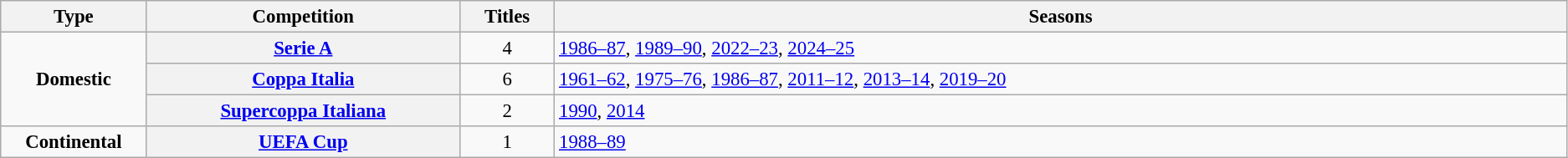<table class="wikitable plainrowheaders" style="font-size:95%; text-align:center;">
<tr>
<th style="width: 1%;">Type</th>
<th style="width: 5%;">Competition</th>
<th style="width: 1%;">Titles</th>
<th style="width: 18%;">Seasons</th>
</tr>
<tr>
<td rowspan="3"><strong>Domestic</strong></td>
<th scope="col"><a href='#'>Serie A</a></th>
<td style="text-align:center;">4</td>
<td align="left"><a href='#'>1986–87</a>, <a href='#'>1989–90</a>, <a href='#'>2022–23</a>, <a href='#'>2024–25</a></td>
</tr>
<tr>
<th scope="col"><a href='#'>Coppa Italia</a></th>
<td style="text-align:center;">6</td>
<td align="left"><a href='#'>1961–62</a>, <a href='#'>1975–76</a>, <a href='#'>1986–87</a>, <a href='#'>2011–12</a>, <a href='#'>2013–14</a>, <a href='#'>2019–20</a></td>
</tr>
<tr>
<th scope="col"><a href='#'>Supercoppa Italiana</a></th>
<td style="text-align:center;">2</td>
<td align="left"><a href='#'>1990</a>, <a href='#'>2014</a></td>
</tr>
<tr>
<td><strong>Continental</strong></td>
<th scope="col"><a href='#'>UEFA Cup</a></th>
<td>1</td>
<td align="left"><a href='#'>1988–89</a></td>
</tr>
</table>
